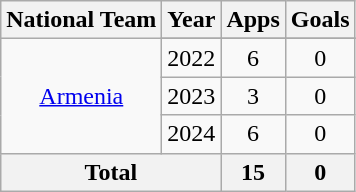<table class="wikitable" style="text-align:center">
<tr>
<th>National Team</th>
<th>Year</th>
<th>Apps</th>
<th>Goals</th>
</tr>
<tr>
<td rowspan="4"><a href='#'>Armenia</a></td>
</tr>
<tr>
<td>2022</td>
<td>6</td>
<td>0</td>
</tr>
<tr>
<td>2023</td>
<td>3</td>
<td>0</td>
</tr>
<tr>
<td>2024</td>
<td>6</td>
<td>0</td>
</tr>
<tr>
<th colspan=2>Total</th>
<th>15</th>
<th>0</th>
</tr>
</table>
